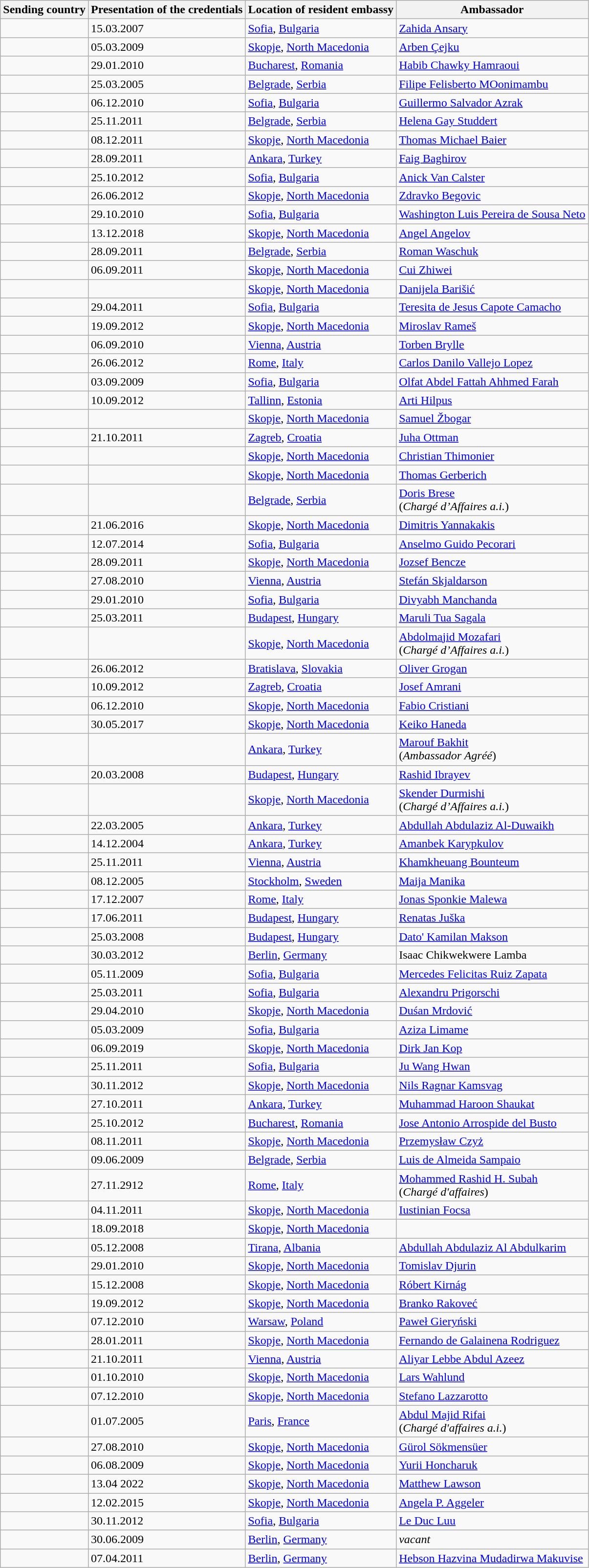<table class="wikitable sortable">
<tr>
<th>Sending country</th>
<th>Presentation of the credentials</th>
<th>Location of resident embassy</th>
<th>Ambassador</th>
</tr>
<tr>
<td></td>
<td>15.03.2007</td>
<td><a href='#'>Sofia</a>, <a href='#'>Bulgaria</a></td>
<td><a href='#'>Zahida Ansary</a></td>
</tr>
<tr>
<td></td>
<td>05.03.2009</td>
<td><a href='#'>Skopje</a>, <a href='#'>North Macedonia</a></td>
<td><a href='#'>Arben Çejku</a></td>
</tr>
<tr>
<td></td>
<td>29.01.2010</td>
<td><a href='#'>Bucharest</a>, <a href='#'>Romania</a></td>
<td><a href='#'>Habib Chawky Hamraoui</a></td>
</tr>
<tr>
<td></td>
<td>25.03.2005</td>
<td><a href='#'>Belgrade</a>, <a href='#'>Serbia</a></td>
<td><a href='#'>Filipe Felisberto MOonimambu</a></td>
</tr>
<tr>
<td></td>
<td>06.12.2010</td>
<td><a href='#'>Sofia</a>, <a href='#'>Bulgaria</a></td>
<td><a href='#'>Guillermo Salvador Azrak</a></td>
</tr>
<tr>
<td></td>
<td>25.11.2011</td>
<td><a href='#'>Belgrade</a>, <a href='#'>Serbia</a></td>
<td><a href='#'>Helena Gay Studdert</a></td>
</tr>
<tr>
<td></td>
<td>08.12.2011</td>
<td><a href='#'>Skopje</a>, <a href='#'>North Macedonia</a></td>
<td><a href='#'>Thomas Michael Baier</a></td>
</tr>
<tr>
<td></td>
<td>28.09.2011</td>
<td><a href='#'>Ankara</a>, <a href='#'>Turkey</a></td>
<td><a href='#'>Faig Baghirov</a></td>
</tr>
<tr>
<td></td>
<td>25.10.2012</td>
<td><a href='#'>Sofia</a>, <a href='#'>Bulgaria</a></td>
<td><a href='#'>Anick Van Calster</a></td>
</tr>
<tr>
<td></td>
<td>26.06.2012</td>
<td><a href='#'>Skopje</a>, <a href='#'>North Macedonia</a></td>
<td><a href='#'>Zdravko Begovic</a></td>
</tr>
<tr>
<td></td>
<td>29.10.2010</td>
<td><a href='#'>Sofia</a>, <a href='#'>Bulgaria</a></td>
<td><a href='#'>Washington Luis Pereira de Sousa Neto</a></td>
</tr>
<tr>
<td></td>
<td>13.12.2018</td>
<td><a href='#'>Skopje</a>, <a href='#'>North Macedonia</a></td>
<td><a href='#'>Angel Angelov</a></td>
</tr>
<tr>
<td></td>
<td>28.09.2011</td>
<td><a href='#'>Belgrade</a>, <a href='#'>Serbia</a></td>
<td><a href='#'>Roman Waschuk</a></td>
</tr>
<tr>
<td></td>
<td>06.09.2011</td>
<td><a href='#'>Skopje</a>, <a href='#'>North Macedonia</a></td>
<td><a href='#'>Cui Zhiwei</a></td>
</tr>
<tr>
<td></td>
<td></td>
<td><a href='#'>Skopje</a>, <a href='#'>North Macedonia</a></td>
<td><a href='#'>Danijela Barišić</a></td>
</tr>
<tr>
<td></td>
<td>29.04.2011</td>
<td><a href='#'>Sofia</a>, <a href='#'>Bulgaria</a></td>
<td><a href='#'>Teresita de Jesus Capote Camacho</a></td>
</tr>
<tr>
<td></td>
<td>19.09.2012</td>
<td><a href='#'>Skopje</a>, <a href='#'>North Macedonia</a></td>
<td><a href='#'>Miroslav Rameš</a></td>
</tr>
<tr>
<td></td>
<td>06.09.2010</td>
<td><a href='#'>Vienna</a>, <a href='#'>Austria</a></td>
<td><a href='#'>Torben Brylle</a></td>
</tr>
<tr>
<td></td>
<td>26.06.2012</td>
<td><a href='#'>Rome</a>, <a href='#'>Italy</a></td>
<td><a href='#'>Carlos Danilo Vallejo Lopez</a></td>
</tr>
<tr>
<td></td>
<td>03.09.2009</td>
<td><a href='#'>Sofia</a>, <a href='#'>Bulgaria</a></td>
<td><a href='#'>Olfat Abdel Fattah Ahhmed Farah</a></td>
</tr>
<tr>
<td></td>
<td>10.09.2012</td>
<td><a href='#'>Tallinn</a>, <a href='#'>Estonia</a></td>
<td><a href='#'>Arti Hilpus</a></td>
</tr>
<tr>
<td></td>
<td></td>
<td><a href='#'>Skopje</a>, <a href='#'>North Macedonia</a></td>
<td><a href='#'>Samuel Žbogar</a></td>
</tr>
<tr>
<td></td>
<td>21.10.2011</td>
<td><a href='#'>Zagreb</a>, <a href='#'>Croatia</a></td>
<td><a href='#'>Juha Ottman</a></td>
</tr>
<tr>
<td></td>
<td></td>
<td><a href='#'>Skopje</a>, <a href='#'>North Macedonia</a></td>
<td><a href='#'>Christian Thimonier</a></td>
</tr>
<tr>
<td></td>
<td></td>
<td><a href='#'>Skopje</a>, <a href='#'>North Macedonia</a></td>
<td><a href='#'>Thomas Gerberich</a></td>
</tr>
<tr>
<td></td>
<td></td>
<td><a href='#'>Belgrade</a>, <a href='#'>Serbia</a></td>
<td><a href='#'>Doris Brese</a><br>(<em>Chargé d’Affaires a.i.</em>)</td>
</tr>
<tr>
<td></td>
<td>21.06.2016</td>
<td><a href='#'>Skopje</a>, <a href='#'>North Macedonia</a></td>
<td><a href='#'>Dimitris Yannakakis</a></td>
</tr>
<tr>
<td></td>
<td>12.07.2014</td>
<td><a href='#'>Sofia</a>, <a href='#'>Bulgaria</a></td>
<td><a href='#'>Anselmo Guido Pecorari</a></td>
</tr>
<tr>
<td></td>
<td>28.09.2011</td>
<td><a href='#'>Skopje</a>, <a href='#'>North Macedonia</a></td>
<td><a href='#'>Jozsef Bencze</a></td>
</tr>
<tr>
<td></td>
<td>27.08.2010</td>
<td><a href='#'>Vienna</a>, <a href='#'>Austria</a></td>
<td><a href='#'>Stefán Skjaldarson</a></td>
</tr>
<tr>
<td></td>
<td>29.01.2010</td>
<td><a href='#'>Sofia</a>, <a href='#'>Bulgaria</a></td>
<td><a href='#'>Divyabh Manchanda</a></td>
</tr>
<tr>
<td></td>
<td>25.03.2011</td>
<td><a href='#'>Budapest</a>, <a href='#'>Hungary</a></td>
<td><a href='#'>Maruli Tua Sagala</a></td>
</tr>
<tr>
<td></td>
<td></td>
<td><a href='#'>Skopje</a>, <a href='#'>North Macedonia</a></td>
<td><a href='#'>Abdolmajid Mozafari</a><br>(<em>Chargé d’Affaires a.i.</em>)</td>
</tr>
<tr>
<td></td>
<td>26.06.2012</td>
<td><a href='#'>Bratislava</a>, <a href='#'>Slovakia</a></td>
<td><a href='#'>Oliver Grogan</a></td>
</tr>
<tr>
<td></td>
<td>10.09.2012</td>
<td><a href='#'>Zagreb</a>, <a href='#'>Croatia</a></td>
<td><a href='#'>Josef Amrani</a></td>
</tr>
<tr>
<td></td>
<td>06.12.2010</td>
<td><a href='#'>Skopje</a>, <a href='#'>North Macedonia</a></td>
<td><a href='#'>Fabio Cristiani</a></td>
</tr>
<tr>
<td></td>
<td>30.05.2017</td>
<td><a href='#'>Skopje</a>, <a href='#'>North Macedonia</a></td>
<td><a href='#'>Keiko Haneda</a></td>
</tr>
<tr>
<td></td>
<td></td>
<td><a href='#'>Ankara</a>, <a href='#'>Turkey</a></td>
<td><a href='#'>Marouf Bakhit</a><br>(<em>Ambassador Agréé</em>)</td>
</tr>
<tr>
<td></td>
<td>20.03.2008</td>
<td><a href='#'>Budapest</a>, <a href='#'>Hungary</a></td>
<td><a href='#'>Rashid Ibrayev</a></td>
</tr>
<tr>
<td></td>
<td></td>
<td><a href='#'>Skopje</a>, <a href='#'>North Macedonia</a></td>
<td><a href='#'>Skender Durmishi</a><br>(<em>Chargé d’Affaires a.i.</em>)</td>
</tr>
<tr>
<td></td>
<td>22.03.2005</td>
<td><a href='#'>Ankara</a>, <a href='#'>Turkey</a></td>
<td><a href='#'>Abdullah Abdulaziz Al-Duwaikh</a></td>
</tr>
<tr>
<td></td>
<td>14.12.2004</td>
<td><a href='#'>Ankara</a>, <a href='#'>Turkey</a></td>
<td><a href='#'>Amanbek Karypkulov</a></td>
</tr>
<tr>
<td></td>
<td>25.11.2011</td>
<td><a href='#'>Vienna</a>, <a href='#'>Austria</a></td>
<td><a href='#'>Khamkheuang Bounteum</a></td>
</tr>
<tr>
<td></td>
<td>08.12.2005</td>
<td><a href='#'>Stockholm</a>, <a href='#'>Sweden</a></td>
<td><a href='#'>Maija Manika</a></td>
</tr>
<tr>
<td></td>
<td>17.12.2007</td>
<td><a href='#'>Rome</a>, <a href='#'>Italy</a></td>
<td><a href='#'>Jonas Sponkie Malewa</a></td>
</tr>
<tr>
<td></td>
<td>17.06.2011</td>
<td><a href='#'>Budapest</a>, <a href='#'>Hungary</a></td>
<td><a href='#'>Renatas Juška</a></td>
</tr>
<tr>
<td></td>
<td>25.03.2008</td>
<td><a href='#'>Budapest</a>, <a href='#'>Hungary</a></td>
<td><a href='#'>Dato' Kamilan Makson</a></td>
</tr>
<tr>
<td></td>
<td>30.03.2012</td>
<td><a href='#'>Berlin</a>, <a href='#'>Germany</a></td>
<td>Isaac Chikwekwere Lamba</td>
</tr>
<tr>
<td></td>
<td>05.11.2009</td>
<td><a href='#'>Sofia</a>, <a href='#'>Bulgaria</a></td>
<td><a href='#'>Mercedes Felicitas Ruiz Zapata</a></td>
</tr>
<tr>
<td></td>
<td>25.03.2011</td>
<td><a href='#'>Sofia</a>, <a href='#'>Bulgaria</a></td>
<td><a href='#'>Alexandru Prigorschi</a></td>
</tr>
<tr>
<td></td>
<td>29.04.2010</td>
<td><a href='#'>Skopje</a>, <a href='#'>North Macedonia</a></td>
<td><a href='#'>Duśan Mrdović</a></td>
</tr>
<tr>
<td></td>
<td>05.03.2009</td>
<td><a href='#'>Sofia</a>, <a href='#'>Bulgaria</a></td>
<td><a href='#'>Aziza Limame</a></td>
</tr>
<tr>
<td></td>
<td>06.09.2019</td>
<td><a href='#'>Skopje</a>, <a href='#'>North Macedonia</a></td>
<td><a href='#'>Dirk Jan Kop</a></td>
</tr>
<tr>
<td></td>
<td>25.11.2011</td>
<td><a href='#'>Sofia</a>, <a href='#'>Bulgaria</a></td>
<td><a href='#'>Ju Wang Hwan</a></td>
</tr>
<tr>
<td></td>
<td>30.11.2012</td>
<td><a href='#'>Skopje</a>, <a href='#'>North Macedonia</a></td>
<td><a href='#'>Nils Ragnar Kamsvag</a></td>
</tr>
<tr>
<td></td>
<td>27.10.2011</td>
<td><a href='#'>Ankara</a>, <a href='#'>Turkey</a></td>
<td><a href='#'>Muhammad Haroon Shaukat</a></td>
</tr>
<tr>
<td></td>
<td>25.10.2012</td>
<td><a href='#'>Bucharest</a>, <a href='#'>Romania</a></td>
<td><a href='#'>Jose Antonio Arrospide del Busto</a></td>
</tr>
<tr>
<td></td>
<td>08.11.2011</td>
<td><a href='#'>Skopje</a>, <a href='#'>North Macedonia</a></td>
<td><a href='#'>Przemysław Czyż</a></td>
</tr>
<tr>
<td></td>
<td>09.06.2009</td>
<td><a href='#'>Belgrade</a>, <a href='#'>Serbia</a></td>
<td><a href='#'>Luis de Almeida Sampaio</a></td>
</tr>
<tr>
<td></td>
<td>27.11.2912</td>
<td><a href='#'>Rome</a>, <a href='#'>Italy</a></td>
<td><a href='#'>Mohammed Rashid H. Subah</a><br>(<em>Chargé d'affaires</em>)</td>
</tr>
<tr>
<td></td>
<td>04.11.2011</td>
<td><a href='#'>Skopje</a>, <a href='#'>North Macedonia</a></td>
<td><a href='#'>Iustinian Focsa</a></td>
</tr>
<tr>
<td></td>
<td>18.09.2018</td>
<td><a href='#'>Skopje</a>, <a href='#'>North Macedonia</a></td>
<td></td>
</tr>
<tr>
<td></td>
<td>05.12.2008</td>
<td><a href='#'>Tirana</a>, <a href='#'>Albania</a></td>
<td><a href='#'>Abdullah Abdulaziz Al Abdulkarim</a></td>
</tr>
<tr>
<td></td>
<td>29.01.2010</td>
<td><a href='#'>Skopje</a>, <a href='#'>North Macedonia</a></td>
<td><a href='#'>Tomislav Djurin</a></td>
</tr>
<tr>
<td></td>
<td>15.12.2008</td>
<td><a href='#'>Skopje</a>, <a href='#'>North Macedonia</a></td>
<td><a href='#'>Róbert Kirnág</a></td>
</tr>
<tr>
<td></td>
<td>19.09.2012</td>
<td><a href='#'>Skopje</a>, <a href='#'>North Macedonia</a></td>
<td><a href='#'>Branko Rakoveć</a></td>
</tr>
<tr>
<td></td>
<td>07.12.2010</td>
<td><a href='#'>Warsaw</a>, <a href='#'>Poland</a></td>
<td><a href='#'>Paweł Gieryński</a></td>
</tr>
<tr>
<td></td>
<td>28.01.2011</td>
<td><a href='#'>Skopje</a>, <a href='#'>North Macedonia</a></td>
<td><a href='#'>Fernando de Galainena Rodriguez</a></td>
</tr>
<tr>
<td></td>
<td>21.10.2011</td>
<td><a href='#'>Vienna</a>, <a href='#'>Austria</a></td>
<td><a href='#'>Aliyar Lebbe Abdul Azeez</a></td>
</tr>
<tr>
<td></td>
<td>01.10.2010</td>
<td><a href='#'>Skopje</a>, <a href='#'>North Macedonia</a></td>
<td><a href='#'>Lars Wahlund</a></td>
</tr>
<tr>
<td></td>
<td>07.12.2010</td>
<td><a href='#'>Skopje</a>, <a href='#'>North Macedonia</a></td>
<td><a href='#'>Stefano Lazzarotto</a></td>
</tr>
<tr>
<td></td>
<td>01.07.2005</td>
<td><a href='#'>Paris</a>, <a href='#'>France</a></td>
<td><a href='#'>Abdul Majid Rifai</a><br>(<em>Chargé d'affaires a.i.</em>)</td>
</tr>
<tr>
<td></td>
<td>27.08.2010</td>
<td><a href='#'>Skopje</a>, <a href='#'>North Macedonia</a></td>
<td><a href='#'>Gürol Sökmensüer</a></td>
</tr>
<tr>
<td></td>
<td>06.08.2009</td>
<td><a href='#'>Skopje</a>, <a href='#'>North Macedonia</a></td>
<td><a href='#'>Yurii Honcharuk</a></td>
</tr>
<tr>
<td></td>
<td>13.04 2022</td>
<td><a href='#'>Skopje</a>, <a href='#'>North Macedonia</a></td>
<td><a href='#'>Matthew Lawson</a></td>
</tr>
<tr>
<td></td>
<td>12.02.2015</td>
<td><a href='#'>Skopje</a>, <a href='#'>North Macedonia</a></td>
<td><a href='#'>Angela P. Aggeler</a></td>
</tr>
<tr>
<td></td>
<td>30.11.2012</td>
<td><a href='#'>Sofia</a>, <a href='#'>Bulgaria</a></td>
<td><a href='#'>Le Duc Luu</a></td>
</tr>
<tr>
<td></td>
<td>30.06.2009</td>
<td><a href='#'>Berlin</a>, <a href='#'>Germany</a></td>
<td><em>vacant</em></td>
</tr>
<tr>
<td></td>
<td>07.04.2011</td>
<td><a href='#'>Berlin</a>, <a href='#'>Germany</a></td>
<td><a href='#'>Hebson Hazvina Mudadirwa Makuvise</a></td>
</tr>
</table>
